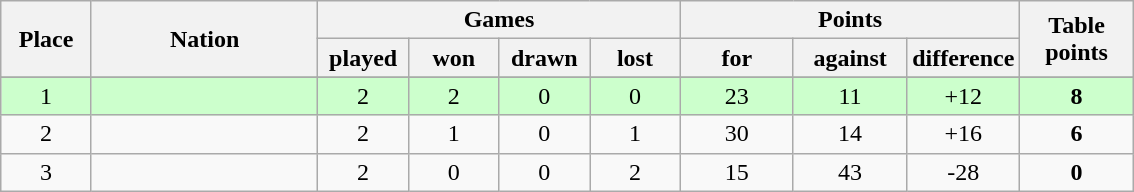<table class="wikitable">
<tr>
<th rowspan=2 width="8%">Place</th>
<th rowspan=2 width="20%">Nation</th>
<th colspan=4 width="32%">Games</th>
<th colspan=3 width="30%">Points</th>
<th rowspan=2 width="10%">Table<br>points</th>
</tr>
<tr>
<th width="8%">played</th>
<th width="8%">won</th>
<th width="8%">drawn</th>
<th width="8%">lost</th>
<th width="10%">for</th>
<th width="10%">against</th>
<th width="10%">difference</th>
</tr>
<tr>
</tr>
<tr bgcolor=#ccffcc align=center>
<td>1</td>
<td align=left></td>
<td>2</td>
<td>2</td>
<td>0</td>
<td>0</td>
<td>23</td>
<td>11</td>
<td>+12</td>
<td><strong>8</strong></td>
</tr>
<tr align=center>
<td>2</td>
<td align=left></td>
<td>2</td>
<td>1</td>
<td>0</td>
<td>1</td>
<td>30</td>
<td>14</td>
<td>+16</td>
<td><strong>6</strong></td>
</tr>
<tr align=center>
<td>3</td>
<td align=left></td>
<td>2</td>
<td>0</td>
<td>0</td>
<td>2</td>
<td>15</td>
<td>43</td>
<td>-28</td>
<td><strong>0</strong></td>
</tr>
</table>
